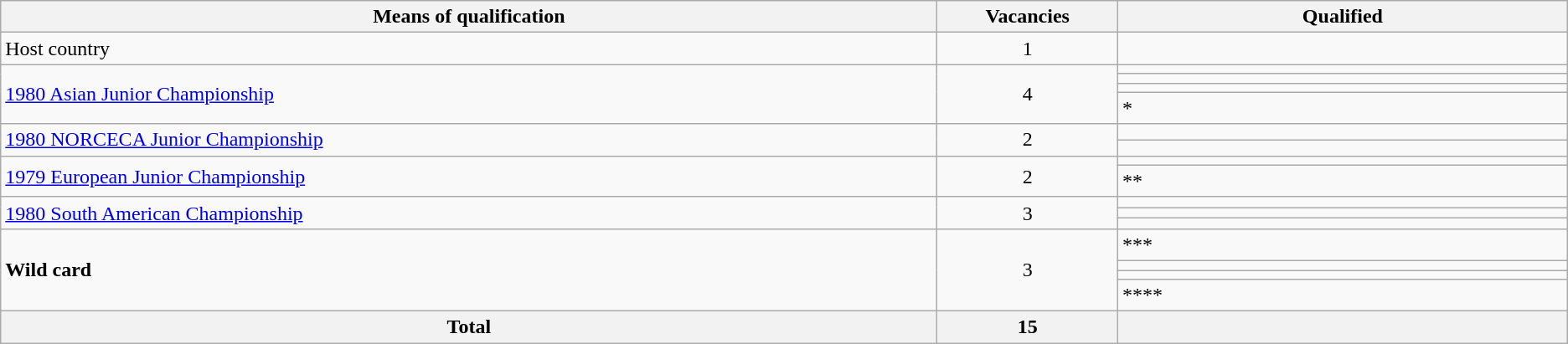<table class="wikitable">
<tr>
<th width=25%>Means of qualification</th>
<th width=4%>Vacancies</th>
<th width=12%>Qualified</th>
</tr>
<tr>
<td>Host country</td>
<td align=center>1</td>
<td></td>
</tr>
<tr>
<td rowspan=4><a href='#'>1980 Asian Junior Championship</a></td>
<td rowspan=4 align=center>4</td>
<td></td>
</tr>
<tr>
<td></td>
</tr>
<tr>
<td></td>
</tr>
<tr>
<td> *</td>
</tr>
<tr>
<td rowspan=2><a href='#'>1980 NORCECA Junior Championship</a></td>
<td rowspan=2 align=center>2</td>
<td></td>
</tr>
<tr>
<td></td>
</tr>
<tr>
<td rowspan=2><a href='#'>1979 European Junior Championship</a></td>
<td rowspan=2 align=center>2</td>
<td></td>
</tr>
<tr>
<td> **</td>
</tr>
<tr>
<td rowspan=3><a href='#'>1980 South American Championship</a></td>
<td rowspan=3 align=center>3</td>
<td></td>
</tr>
<tr>
<td></td>
</tr>
<tr>
<td></td>
</tr>
<tr>
<td rowspan=4><strong>Wild card</strong></td>
<td rowspan=4 align=center>3</td>
<td> ***</td>
</tr>
<tr>
<td></td>
</tr>
<tr>
<td></td>
</tr>
<tr>
<td><s></s> ****</td>
</tr>
<tr>
<th>Total</th>
<th align=center>15</th>
<th></th>
</tr>
</table>
